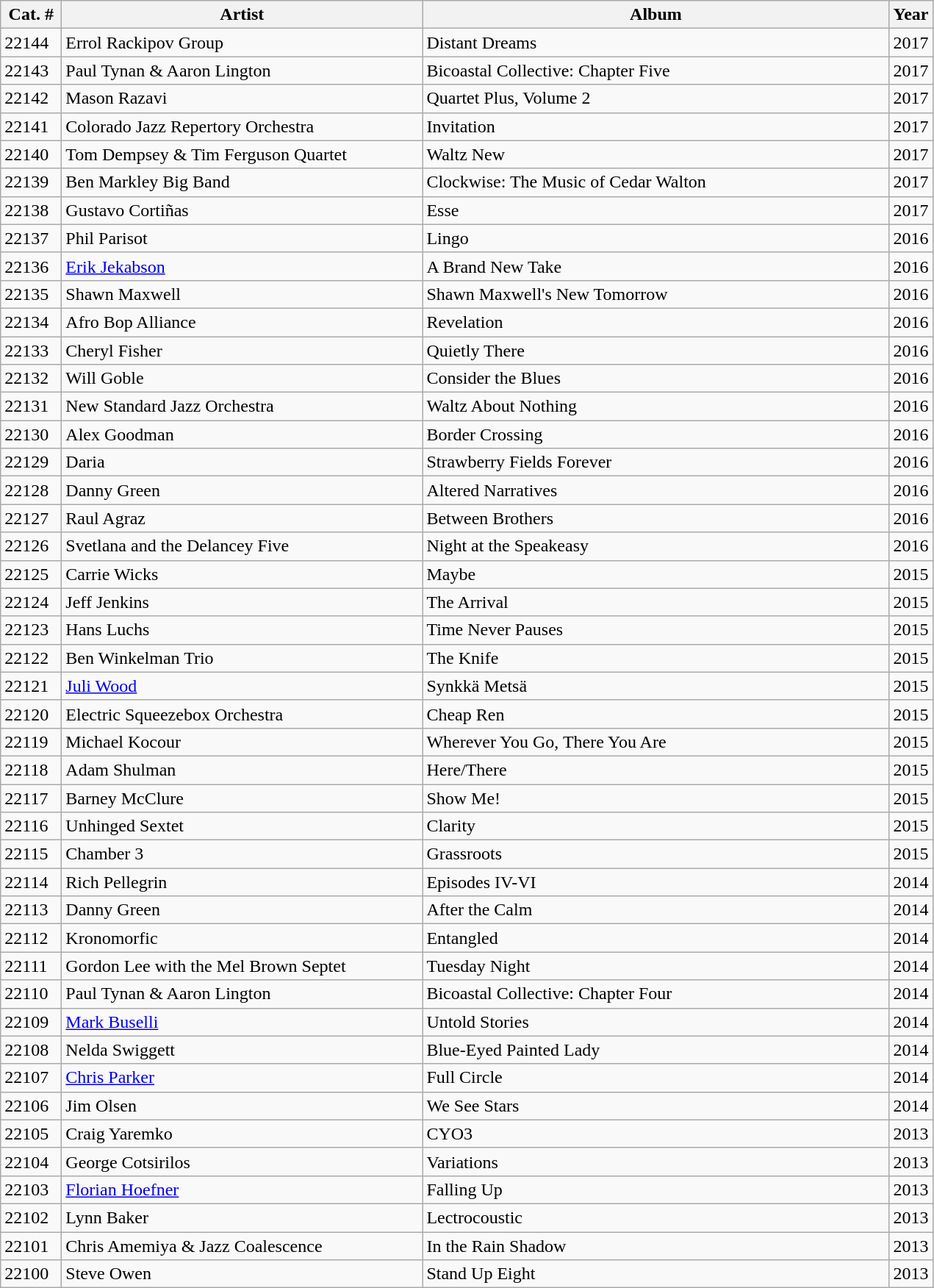<table class="wikitable sortable mw-collapsible" style="text-align:left; margin:0;">
<tr>
<th style="width:3em;">Cat. #</th>
<th style="width:20em;">Artist</th>
<th style="width:26em;">Album</th>
<th style="width:2em;">Year</th>
</tr>
<tr>
<td>22144</td>
<td>Errol Rackipov Group</td>
<td>Distant Dreams</td>
<td>2017</td>
</tr>
<tr>
<td>22143</td>
<td>Paul Tynan & Aaron Lington</td>
<td>Bicoastal Collective: Chapter Five</td>
<td>2017</td>
</tr>
<tr>
<td>22142</td>
<td>Mason Razavi</td>
<td>Quartet Plus, Volume 2</td>
<td>2017</td>
</tr>
<tr>
<td>22141</td>
<td>Colorado Jazz Repertory Orchestra</td>
<td>Invitation</td>
<td>2017</td>
</tr>
<tr>
<td>22140</td>
<td>Tom Dempsey & Tim Ferguson Quartet</td>
<td>Waltz New</td>
<td>2017</td>
</tr>
<tr>
<td>22139</td>
<td>Ben Markley Big Band</td>
<td>Clockwise: The Music of Cedar Walton</td>
<td>2017</td>
</tr>
<tr>
<td>22138</td>
<td>Gustavo Cortiñas</td>
<td>Esse</td>
<td>2017</td>
</tr>
<tr>
<td>22137</td>
<td>Phil Parisot</td>
<td>Lingo</td>
<td>2016</td>
</tr>
<tr>
<td>22136</td>
<td><a href='#'>Erik Jekabson</a></td>
<td>A Brand New Take</td>
<td>2016</td>
</tr>
<tr>
<td>22135</td>
<td>Shawn Maxwell</td>
<td>Shawn Maxwell's New Tomorrow</td>
<td>2016</td>
</tr>
<tr>
<td>22134</td>
<td>Afro Bop Alliance</td>
<td>Revelation</td>
<td>2016</td>
</tr>
<tr>
<td>22133</td>
<td>Cheryl Fisher</td>
<td>Quietly There</td>
<td>2016</td>
</tr>
<tr>
<td>22132</td>
<td>Will Goble</td>
<td>Consider the Blues</td>
<td>2016</td>
</tr>
<tr>
<td>22131</td>
<td>New Standard Jazz Orchestra</td>
<td>Waltz About Nothing</td>
<td>2016</td>
</tr>
<tr>
<td>22130</td>
<td>Alex Goodman</td>
<td>Border Crossing</td>
<td>2016</td>
</tr>
<tr>
<td>22129</td>
<td>Daria</td>
<td>Strawberry Fields Forever</td>
<td>2016</td>
</tr>
<tr>
<td>22128</td>
<td>Danny Green</td>
<td>Altered Narratives</td>
<td>2016</td>
</tr>
<tr>
<td>22127</td>
<td>Raul Agraz</td>
<td>Between Brothers</td>
<td>2016</td>
</tr>
<tr>
<td>22126</td>
<td>Svetlana and the Delancey Five</td>
<td>Night at the Speakeasy</td>
<td>2016</td>
</tr>
<tr>
<td>22125</td>
<td>Carrie Wicks</td>
<td>Maybe</td>
<td>2015</td>
</tr>
<tr>
<td>22124</td>
<td>Jeff Jenkins</td>
<td>The Arrival</td>
<td>2015</td>
</tr>
<tr>
<td>22123</td>
<td>Hans Luchs</td>
<td>Time Never Pauses</td>
<td>2015</td>
</tr>
<tr>
<td>22122</td>
<td>Ben Winkelman Trio</td>
<td>The Knife</td>
<td>2015</td>
</tr>
<tr>
<td>22121</td>
<td><a href='#'>Juli Wood</a></td>
<td>Synkkä Metsä</td>
<td>2015</td>
</tr>
<tr>
<td>22120</td>
<td>Electric Squeezebox Orchestra</td>
<td>Cheap Ren</td>
<td>2015</td>
</tr>
<tr>
<td>22119</td>
<td>Michael Kocour</td>
<td>Wherever You Go, There You Are</td>
<td>2015</td>
</tr>
<tr>
<td>22118</td>
<td>Adam Shulman</td>
<td>Here/There</td>
<td>2015</td>
</tr>
<tr>
<td>22117</td>
<td>Barney McClure</td>
<td>Show Me!</td>
<td>2015</td>
</tr>
<tr>
<td>22116</td>
<td>Unhinged Sextet</td>
<td>Clarity</td>
<td>2015</td>
</tr>
<tr>
<td>22115</td>
<td>Chamber 3</td>
<td>Grassroots</td>
<td>2015</td>
</tr>
<tr>
<td>22114</td>
<td>Rich Pellegrin</td>
<td>Episodes IV-VI</td>
<td>2014</td>
</tr>
<tr>
<td>22113</td>
<td>Danny Green</td>
<td>After the Calm</td>
<td>2014</td>
</tr>
<tr>
<td>22112</td>
<td>Kronomorfic</td>
<td>Entangled</td>
<td>2014</td>
</tr>
<tr>
<td>22111</td>
<td>Gordon Lee with the Mel Brown Septet</td>
<td>Tuesday Night</td>
<td>2014</td>
</tr>
<tr>
<td>22110</td>
<td>Paul Tynan & Aaron Lington</td>
<td>Bicoastal Collective: Chapter Four</td>
<td>2014</td>
</tr>
<tr>
<td>22109</td>
<td><a href='#'>Mark Buselli</a></td>
<td>Untold Stories</td>
<td>2014</td>
</tr>
<tr>
<td>22108</td>
<td>Nelda Swiggett</td>
<td>Blue-Eyed Painted Lady</td>
<td>2014</td>
</tr>
<tr>
<td>22107</td>
<td><a href='#'>Chris Parker</a></td>
<td>Full Circle</td>
<td>2014</td>
</tr>
<tr>
<td>22106</td>
<td>Jim Olsen</td>
<td>We See Stars</td>
<td>2014</td>
</tr>
<tr>
<td>22105</td>
<td>Craig Yaremko</td>
<td>CYO3</td>
<td>2013</td>
</tr>
<tr>
<td>22104</td>
<td>George Cotsirilos</td>
<td>Variations</td>
<td>2013</td>
</tr>
<tr>
<td>22103</td>
<td><a href='#'>Florian Hoefner</a></td>
<td>Falling Up</td>
<td>2013</td>
</tr>
<tr>
<td>22102</td>
<td>Lynn Baker</td>
<td>Lectrocoustic</td>
<td>2013</td>
</tr>
<tr>
<td>22101</td>
<td>Chris Amemiya & Jazz Coalescence</td>
<td>In the Rain Shadow</td>
<td>2013</td>
</tr>
<tr>
<td>22100</td>
<td>Steve Owen</td>
<td>Stand Up Eight</td>
<td>2013</td>
</tr>
</table>
